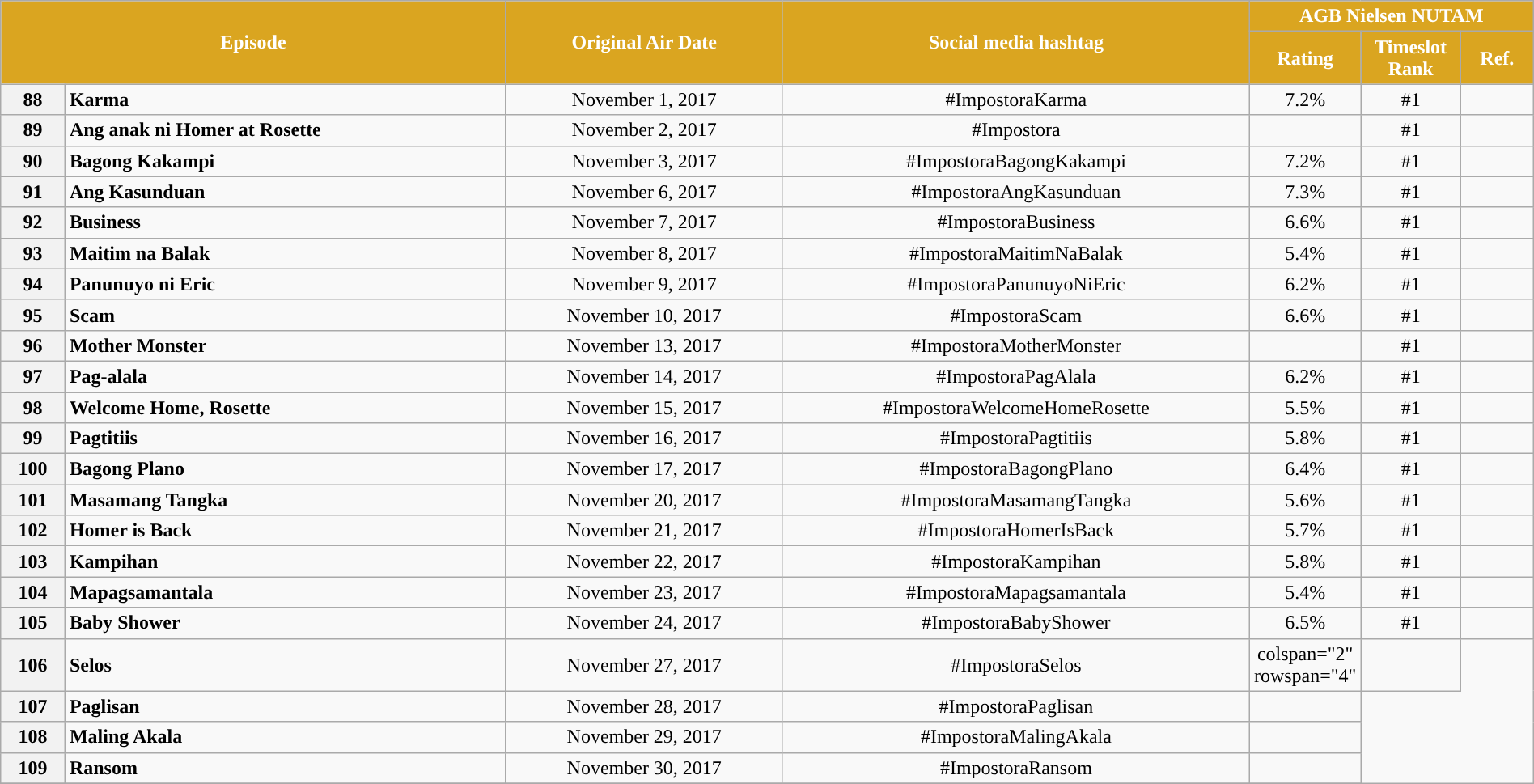<table class="wikitable" style="text-align:center; font-size:100%; line-height:18px;"  width="100%">
<tr>
<th colspan="2" rowspan="2" style="background-color:#DAA520; color:#ffffff;">Episode</th>
<th style="background:#DAA520; color:white" rowspan="2">Original Air Date</th>
<th style="background:#DAA520; color:white" rowspan="2">Social media hashtag</th>
<th style="background-color:#DAA520; color:#ffffff;" colspan="3">AGB Nielsen NUTAM</th>
</tr>
<tr>
<th style="background-color:#DAA520; width:75px; color:#ffffff;">Rating</th>
<th style="background-color:#DAA520; width:75px; color:#ffffff;">Timeslot<br>Rank</th>
<th style="background-color:#DAA520; color:#ffffff;">Ref.</th>
</tr>
<tr>
<th>88</th>
<td style="text-align: left;"><strong>Karma</strong></td>
<td>November 1, 2017</td>
<td>#ImpostoraKarma</td>
<td>7.2%</td>
<td>#1</td>
<td></td>
</tr>
<tr>
<th>89</th>
<td style="text-align: left;"><strong>Ang anak ni Homer at Rosette</strong></td>
<td>November 2, 2017</td>
<td>#Impostora</td>
<td></td>
<td>#1</td>
<td></td>
</tr>
<tr>
<th>90</th>
<td style="text-align: left;"><strong>Bagong Kakampi</strong></td>
<td>November 3, 2017</td>
<td>#ImpostoraBagongKakampi</td>
<td>7.2%</td>
<td>#1</td>
<td></td>
</tr>
<tr>
<th>91</th>
<td style="text-align: left;"><strong>Ang Kasunduan</strong></td>
<td>November 6, 2017</td>
<td>#ImpostoraAngKasunduan</td>
<td>7.3%</td>
<td>#1</td>
<td></td>
</tr>
<tr>
<th>92</th>
<td style="text-align: left;"><strong>Business</strong></td>
<td>November 7, 2017</td>
<td>#ImpostoraBusiness</td>
<td>6.6%</td>
<td>#1</td>
<td></td>
</tr>
<tr>
<th>93</th>
<td style="text-align: left;"><strong>Maitim na Balak</strong></td>
<td>November 8, 2017</td>
<td>#ImpostoraMaitimNaBalak</td>
<td>5.4%</td>
<td>#1</td>
<td></td>
</tr>
<tr>
<th>94</th>
<td style="text-align: left;"><strong>Panunuyo ni Eric</strong></td>
<td>November 9, 2017</td>
<td>#ImpostoraPanunuyoNiEric</td>
<td>6.2%</td>
<td>#1</td>
<td></td>
</tr>
<tr>
<th>95</th>
<td style="text-align: left;"><strong>Scam</strong></td>
<td>November 10, 2017</td>
<td>#ImpostoraScam</td>
<td>6.6%</td>
<td>#1</td>
<td></td>
</tr>
<tr>
<th>96</th>
<td style="text-align: left;"><strong>Mother Monster</strong></td>
<td>November 13, 2017</td>
<td>#ImpostoraMotherMonster</td>
<td></td>
<td>#1</td>
<td></td>
</tr>
<tr>
<th>97</th>
<td style="text-align: left;"><strong>Pag-alala</strong></td>
<td>November 14, 2017</td>
<td>#ImpostoraPagAlala</td>
<td>6.2%</td>
<td>#1</td>
<td></td>
</tr>
<tr>
<th>98</th>
<td style="text-align: left;"><strong>Welcome Home, Rosette</strong></td>
<td>November 15, 2017</td>
<td>#ImpostoraWelcomeHomeRosette</td>
<td>5.5%</td>
<td>#1</td>
<td></td>
</tr>
<tr>
<th>99</th>
<td style="text-align: left;"><strong>Pagtitiis</strong></td>
<td>November 16, 2017</td>
<td>#ImpostoraPagtitiis</td>
<td>5.8%</td>
<td>#1</td>
<td></td>
</tr>
<tr>
<th>100</th>
<td style="text-align: left;"><strong>Bagong Plano</strong></td>
<td>November 17, 2017</td>
<td>#ImpostoraBagongPlano</td>
<td>6.4%</td>
<td>#1</td>
<td></td>
</tr>
<tr>
<th>101</th>
<td style="text-align: left;"><strong>Masamang Tangka</strong></td>
<td>November 20, 2017</td>
<td>#ImpostoraMasamangTangka</td>
<td>5.6%</td>
<td>#1</td>
<td></td>
</tr>
<tr>
<th>102</th>
<td style="text-align: left;"><strong>Homer is Back</strong></td>
<td>November 21, 2017</td>
<td>#ImpostoraHomerIsBack</td>
<td>5.7%</td>
<td>#1</td>
<td></td>
</tr>
<tr>
<th>103</th>
<td style="text-align: left;"><strong>Kampihan</strong></td>
<td>November 22, 2017</td>
<td>#ImpostoraKampihan</td>
<td>5.8%</td>
<td>#1</td>
<td></td>
</tr>
<tr>
<th>104</th>
<td style="text-align: left;"><strong>Mapagsamantala</strong></td>
<td>November 23, 2017</td>
<td>#ImpostoraMapagsamantala</td>
<td>5.4%</td>
<td>#1</td>
<td></td>
</tr>
<tr>
<th>105</th>
<td style="text-align: left;"><strong>Baby Shower</strong></td>
<td>November 24, 2017</td>
<td>#ImpostoraBabyShower</td>
<td>6.5%</td>
<td>#1</td>
<td></td>
</tr>
<tr>
<th>106</th>
<td style="text-align: left;"><strong>Selos</strong></td>
<td>November 27, 2017</td>
<td>#ImpostoraSelos</td>
<td>colspan="2" rowspan="4" </td>
<td></td>
</tr>
<tr>
<th>107</th>
<td style="text-align: left;"><strong>Paglisan</strong></td>
<td>November 28, 2017</td>
<td>#ImpostoraPaglisan</td>
<td></td>
</tr>
<tr>
<th>108</th>
<td style="text-align: left;"><strong>Maling Akala</strong></td>
<td>November 29, 2017</td>
<td>#ImpostoraMalingAkala</td>
<td></td>
</tr>
<tr>
<th>109</th>
<td style="text-align: left;"><strong>Ransom</strong></td>
<td>November 30, 2017</td>
<td>#ImpostoraRansom</td>
<td></td>
</tr>
<tr>
</tr>
</table>
